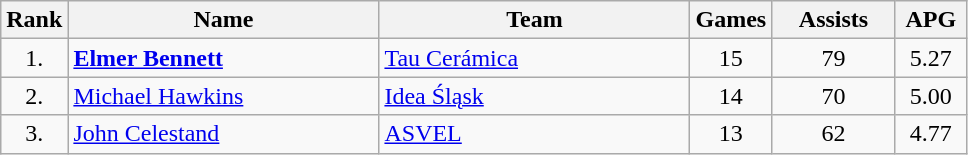<table class="wikitable sortable" style="text-align: center">
<tr>
<th>Rank</th>
<th width=200>Name</th>
<th width=200>Team</th>
<th>Games</th>
<th width=75>Assists</th>
<th width=40>APG</th>
</tr>
<tr>
<td>1.</td>
<td align="left"> <strong><a href='#'>Elmer Bennett</a></strong></td>
<td align="left"> <a href='#'>Tau Cerámica</a></td>
<td>15</td>
<td>79</td>
<td>5.27</td>
</tr>
<tr>
<td>2.</td>
<td align="left"> <a href='#'>Michael Hawkins</a></td>
<td align="left"> <a href='#'>Idea Śląsk</a></td>
<td>14</td>
<td>70</td>
<td>5.00</td>
</tr>
<tr>
<td>3.</td>
<td align="left"> <a href='#'>John Celestand</a></td>
<td align="left"> <a href='#'>ASVEL</a></td>
<td>13</td>
<td>62</td>
<td>4.77</td>
</tr>
</table>
